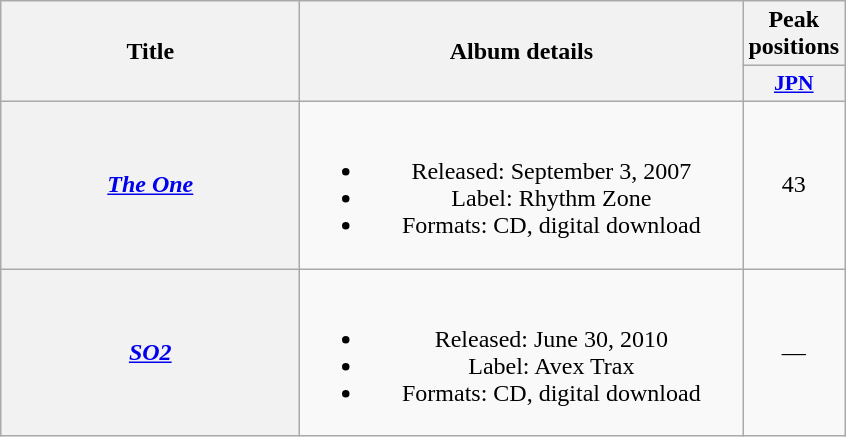<table class="wikitable plainrowheaders" style="text-align:center;">
<tr>
<th style="width:12em;" rowspan="2">Title</th>
<th style="width:18em;" rowspan="2">Album details</th>
<th colspan="1">Peak positions</th>
</tr>
<tr>
<th scope="col" style="width:3em;font-size:90%;"><a href='#'>JPN</a><br></th>
</tr>
<tr>
<th scope="row"><em><a href='#'>The One</a></em></th>
<td><br><ul><li>Released: September 3, 2007</li><li>Label: Rhythm Zone</li><li>Formats: CD, digital download</li></ul></td>
<td>43</td>
</tr>
<tr>
<th scope="row"><em><a href='#'>SO2</a></em></th>
<td><br><ul><li>Released: June 30, 2010</li><li>Label: Avex Trax</li><li>Formats: CD, digital download</li></ul></td>
<td>—</td>
</tr>
</table>
